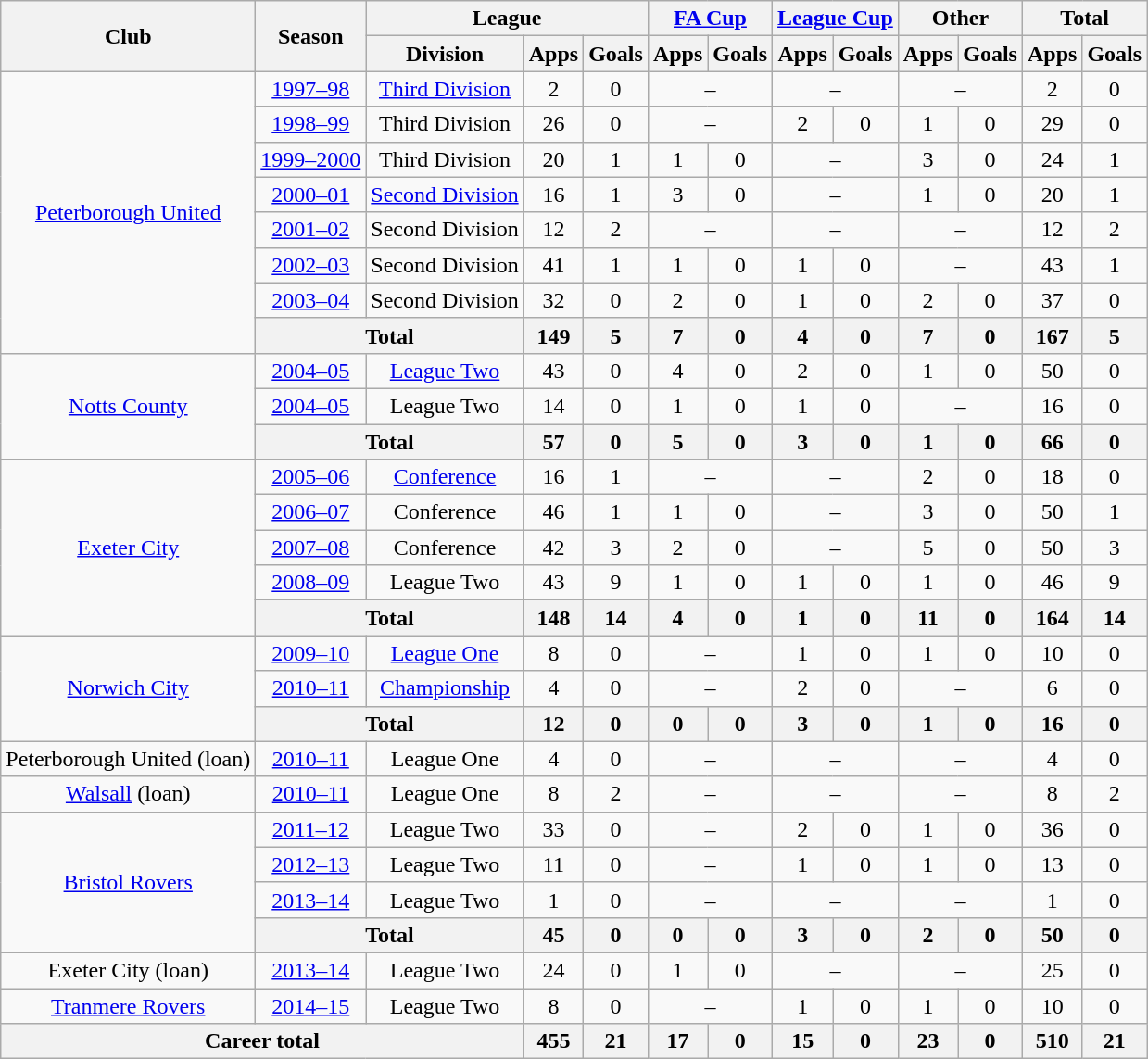<table class="wikitable" style="text-align:center">
<tr>
<th rowspan="2">Club</th>
<th rowspan="2">Season</th>
<th colspan="3">League</th>
<th colspan="2"><a href='#'>FA Cup</a></th>
<th colspan="2"><a href='#'>League Cup</a></th>
<th colspan="2">Other</th>
<th colspan="2">Total</th>
</tr>
<tr>
<th>Division</th>
<th>Apps</th>
<th>Goals</th>
<th>Apps</th>
<th>Goals</th>
<th>Apps</th>
<th>Goals</th>
<th>Apps</th>
<th>Goals</th>
<th>Apps</th>
<th>Goals</th>
</tr>
<tr>
<td rowspan="8"><a href='#'>Peterborough United</a></td>
<td><a href='#'>1997–98</a></td>
<td><a href='#'>Third Division</a></td>
<td>2</td>
<td>0</td>
<td colspan="2">–</td>
<td colspan="2">–</td>
<td colspan="2">–</td>
<td>2</td>
<td>0</td>
</tr>
<tr>
<td><a href='#'>1998–99</a></td>
<td>Third Division</td>
<td>26</td>
<td>0</td>
<td colspan="2">–</td>
<td>2</td>
<td>0</td>
<td>1</td>
<td>0</td>
<td>29</td>
<td>0</td>
</tr>
<tr>
<td><a href='#'>1999–2000</a></td>
<td>Third Division</td>
<td>20</td>
<td>1</td>
<td>1</td>
<td>0</td>
<td colspan="2">–</td>
<td>3</td>
<td>0</td>
<td>24</td>
<td>1</td>
</tr>
<tr>
<td><a href='#'>2000–01</a></td>
<td><a href='#'>Second Division</a></td>
<td>16</td>
<td>1</td>
<td>3</td>
<td>0</td>
<td colspan="2">–</td>
<td>1</td>
<td>0</td>
<td>20</td>
<td>1</td>
</tr>
<tr>
<td><a href='#'>2001–02</a></td>
<td>Second Division</td>
<td>12</td>
<td>2</td>
<td colspan="2">–</td>
<td Colspan="2">–</td>
<td colspan="2">–</td>
<td>12</td>
<td>2</td>
</tr>
<tr>
<td><a href='#'>2002–03</a></td>
<td>Second Division</td>
<td>41</td>
<td>1</td>
<td>1</td>
<td>0</td>
<td>1</td>
<td>0</td>
<td colspan="2">–</td>
<td>43</td>
<td>1</td>
</tr>
<tr>
<td><a href='#'>2003–04</a></td>
<td>Second Division</td>
<td>32</td>
<td>0</td>
<td>2</td>
<td>0</td>
<td>1</td>
<td>0</td>
<td>2</td>
<td>0</td>
<td>37</td>
<td>0</td>
</tr>
<tr>
<th colspan="2">Total</th>
<th>149</th>
<th>5</th>
<th>7</th>
<th>0</th>
<th>4</th>
<th>0</th>
<th>7</th>
<th>0</th>
<th>167</th>
<th>5</th>
</tr>
<tr>
<td rowspan="3"><a href='#'>Notts County</a></td>
<td><a href='#'>2004–05</a></td>
<td><a href='#'>League Two</a></td>
<td>43</td>
<td>0</td>
<td>4</td>
<td>0</td>
<td>2</td>
<td>0</td>
<td>1</td>
<td>0</td>
<td>50</td>
<td>0</td>
</tr>
<tr>
<td><a href='#'>2004–05</a></td>
<td>League Two</td>
<td>14</td>
<td>0</td>
<td>1</td>
<td>0</td>
<td>1</td>
<td>0</td>
<td colspan="2">–</td>
<td>16</td>
<td>0</td>
</tr>
<tr>
<th colspan="2">Total</th>
<th>57</th>
<th>0</th>
<th>5</th>
<th>0</th>
<th>3</th>
<th>0</th>
<th>1</th>
<th>0</th>
<th>66</th>
<th>0</th>
</tr>
<tr>
<td rowspan="5"><a href='#'>Exeter City</a></td>
<td><a href='#'>2005–06</a></td>
<td><a href='#'>Conference</a></td>
<td>16</td>
<td>1</td>
<td colspan="2">–</td>
<td colspan="2">–</td>
<td>2</td>
<td>0</td>
<td>18</td>
<td>0</td>
</tr>
<tr>
<td><a href='#'>2006–07</a></td>
<td>Conference</td>
<td>46</td>
<td>1</td>
<td>1</td>
<td>0</td>
<td colspan="2">–</td>
<td>3</td>
<td>0</td>
<td>50</td>
<td>1</td>
</tr>
<tr>
<td><a href='#'>2007–08</a></td>
<td>Conference</td>
<td>42</td>
<td>3</td>
<td>2</td>
<td>0</td>
<td colspan="2">–</td>
<td>5</td>
<td>0</td>
<td>50</td>
<td>3</td>
</tr>
<tr>
<td><a href='#'>2008–09</a></td>
<td>League Two</td>
<td>43</td>
<td>9</td>
<td>1</td>
<td>0</td>
<td>1</td>
<td>0</td>
<td>1</td>
<td>0</td>
<td>46</td>
<td>9</td>
</tr>
<tr>
<th colspan="2">Total</th>
<th>148</th>
<th>14</th>
<th>4</th>
<th>0</th>
<th>1</th>
<th>0</th>
<th>11</th>
<th>0</th>
<th>164</th>
<th>14</th>
</tr>
<tr>
<td rowspan="3"><a href='#'>Norwich City</a></td>
<td><a href='#'>2009–10</a></td>
<td><a href='#'>League One</a></td>
<td>8</td>
<td>0</td>
<td colspan="2">–</td>
<td>1</td>
<td>0</td>
<td>1</td>
<td>0</td>
<td>10</td>
<td>0</td>
</tr>
<tr>
<td><a href='#'>2010–11</a></td>
<td><a href='#'>Championship</a></td>
<td>4</td>
<td>0</td>
<td colspan="2">–</td>
<td>2</td>
<td>0</td>
<td colspan="2">–</td>
<td>6</td>
<td>0</td>
</tr>
<tr>
<th colspan="2">Total</th>
<th>12</th>
<th>0</th>
<th>0</th>
<th>0</th>
<th>3</th>
<th>0</th>
<th>1</th>
<th>0</th>
<th>16</th>
<th>0</th>
</tr>
<tr>
<td>Peterborough United (loan)</td>
<td><a href='#'>2010–11</a></td>
<td>League One</td>
<td>4</td>
<td>0</td>
<td colspan="2">–</td>
<td colspan="2">–</td>
<td colspan="2">–</td>
<td>4</td>
<td>0</td>
</tr>
<tr>
<td><a href='#'>Walsall</a> (loan)</td>
<td><a href='#'>2010–11</a></td>
<td>League One</td>
<td>8</td>
<td>2</td>
<td colspan="2">–</td>
<td colspan="2">–</td>
<td colspan="2">–</td>
<td>8</td>
<td>2</td>
</tr>
<tr>
<td rowspan="4"><a href='#'>Bristol Rovers</a></td>
<td><a href='#'>2011–12</a></td>
<td>League Two</td>
<td>33</td>
<td>0</td>
<td colspan="2">–</td>
<td>2</td>
<td>0</td>
<td>1</td>
<td>0</td>
<td>36</td>
<td>0</td>
</tr>
<tr>
<td><a href='#'>2012–13</a></td>
<td>League Two</td>
<td>11</td>
<td>0</td>
<td colspan="2">–</td>
<td>1</td>
<td>0</td>
<td>1</td>
<td>0</td>
<td>13</td>
<td>0</td>
</tr>
<tr>
<td><a href='#'>2013–14</a></td>
<td>League Two</td>
<td>1</td>
<td>0</td>
<td colspan="2">–</td>
<td colspan="2">–</td>
<td colspan="2">–</td>
<td>1</td>
<td>0</td>
</tr>
<tr>
<th colspan="2">Total</th>
<th>45</th>
<th>0</th>
<th>0</th>
<th>0</th>
<th>3</th>
<th>0</th>
<th>2</th>
<th>0</th>
<th>50</th>
<th>0</th>
</tr>
<tr>
<td>Exeter City (loan)</td>
<td><a href='#'>2013–14</a></td>
<td>League Two</td>
<td>24</td>
<td>0</td>
<td>1</td>
<td>0</td>
<td colspan="2">–</td>
<td colspan="2">–</td>
<td>25</td>
<td>0</td>
</tr>
<tr>
<td><a href='#'>Tranmere Rovers</a></td>
<td><a href='#'>2014–15</a></td>
<td>League Two</td>
<td>8</td>
<td>0</td>
<td colspan="2">–</td>
<td>1</td>
<td>0</td>
<td>1</td>
<td>0</td>
<td>10</td>
<td>0</td>
</tr>
<tr>
<th colspan="3">Career total</th>
<th>455</th>
<th>21</th>
<th>17</th>
<th>0</th>
<th>15</th>
<th>0</th>
<th>23</th>
<th>0</th>
<th>510</th>
<th>21</th>
</tr>
</table>
